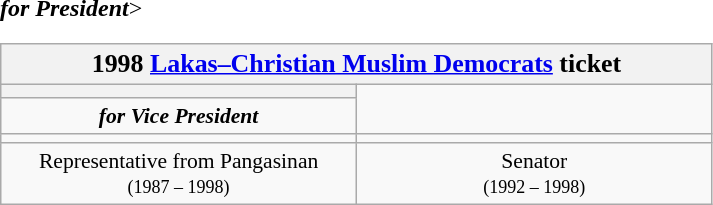<table class=wikitable style="font-size:90%; text-align:center">
<tr>
<th colspan=2><big>1998 <a href='#'>Lakas–Christian Muslim Democrats</a> ticket</big></th>
</tr>
<tr>
<th style="width:3em; font-size:135%; background:></th>
<th style="width:3em; font-size:135%; background:></th>
</tr>
<tr style="color:#000; font-size:100%; background:#>
<td style="width:200px;"><strong><em>for President</em></strong></td>
<td style="width:200px;"><strong><em>for Vice President</em></strong></td>
</tr>
<tr <--Do not add a generic image here, that would be forbidden under WP:IPH-->>
<td></td>
<td></td>
</tr>
<tr>
<td style=width:16em>Representative from Pangasinan<br><small>(1987 – 1998)</small></td>
<td style=width:16em>Senator<br><small>(1992 – 1998)</small></td>
</tr>
</table>
